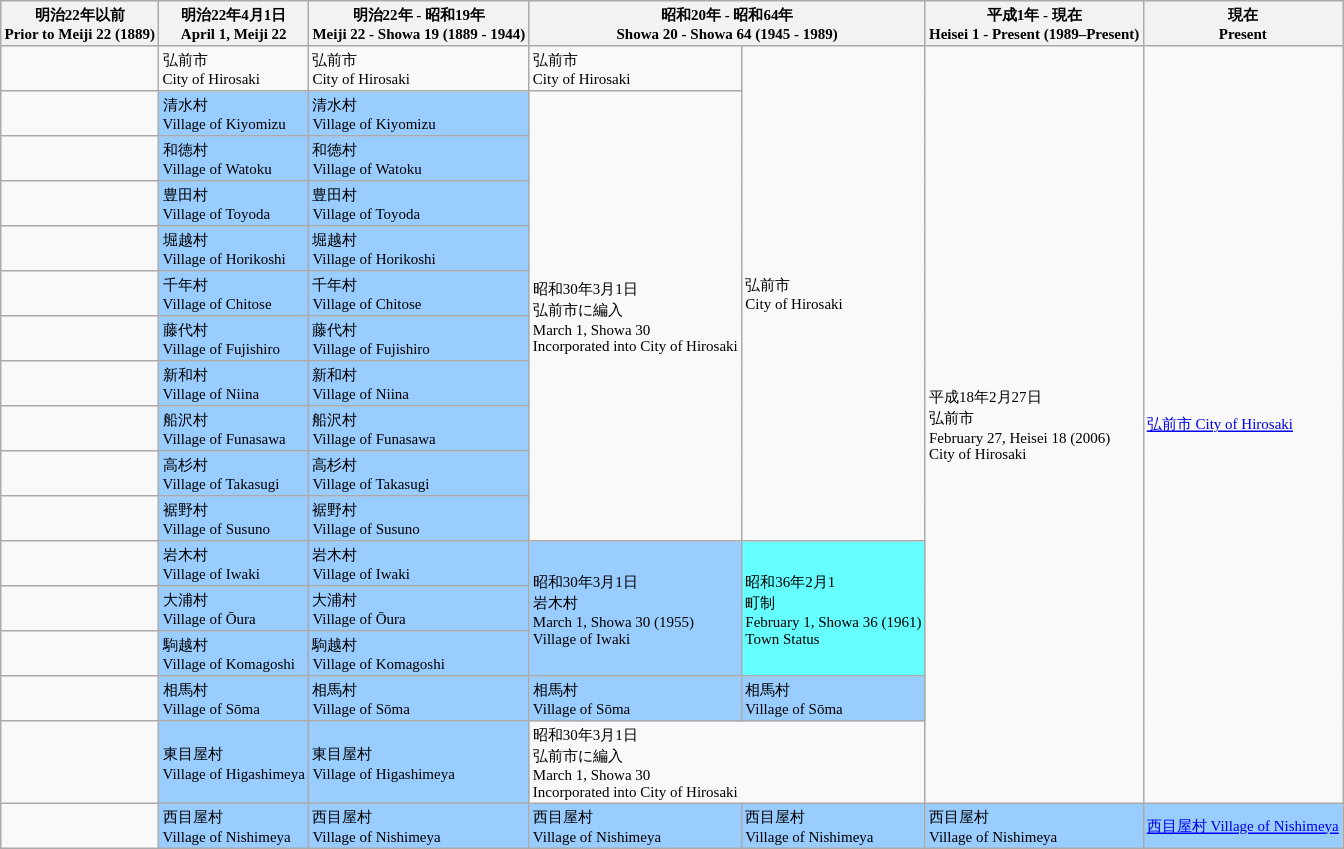<table class="wikitable" style="font-size:x-small">
<tr>
<th>明治22年以前<br>Prior to Meiji 22 (1889)</th>
<th>明治22年4月1日<br>April 1, Meiji 22</th>
<th>明治22年 - 昭和19年<br>Meiji 22 - Showa 19 (1889 - 1944)</th>
<th colspan="2">昭和20年 - 昭和64年<br>Showa 20 - Showa 64 (1945 - 1989)</th>
<th>平成1年 - 現在<br>Heisei 1 - Present (1989–Present)</th>
<th>現在<br>Present</th>
</tr>
<tr>
<td></td>
<td>弘前市<br>City of Hirosaki</td>
<td>弘前市<br>City of Hirosaki</td>
<td>弘前市<br>City of Hirosaki</td>
<td rowspan="11">弘前市<br>City of Hirosaki</td>
<td rowspan="16">平成18年2月27日<br>弘前市<br>February 27, Heisei 18 (2006)<br>City of Hirosaki</td>
<td rowspan="16"><a href='#'>弘前市 City of Hirosaki</a></td>
</tr>
<tr>
<td></td>
<td style="background-color:#9cf;">清水村<br>Village of Kiyomizu</td>
<td style="background-color:#9cf;">清水村<br>Village of Kiyomizu</td>
<td rowspan="10">昭和30年3月1日<br>弘前市に編入<br>March 1, Showa 30<br>Incorporated into City of Hirosaki</td>
</tr>
<tr>
<td></td>
<td style="background-color:#9cf;">和徳村<br>Village of Watoku</td>
<td style="background-color:#9cf;">和徳村<br>Village of Watoku</td>
</tr>
<tr>
<td></td>
<td style="background-color:#9cf;">豊田村<br>Village of Toyoda</td>
<td style="background-color:#9cf;">豊田村<br>Village of Toyoda</td>
</tr>
<tr>
<td></td>
<td style="background-color:#9cf;">堀越村<br>Village of Horikoshi</td>
<td style="background-color:#9cf;">堀越村<br>Village of Horikoshi</td>
</tr>
<tr>
<td></td>
<td style="background-color:#9cf;">千年村<br>Village of Chitose</td>
<td style="background-color:#9cf;">千年村<br>Village of Chitose</td>
</tr>
<tr>
<td></td>
<td style="background-color:#9cf;">藤代村<br>Village of Fujishiro</td>
<td style="background-color:#9cf;">藤代村<br>Village of Fujishiro</td>
</tr>
<tr>
<td></td>
<td style="background-color:#9cf;">新和村<br>Village of Niina</td>
<td style="background-color:#9cf;">新和村<br>Village of Niina</td>
</tr>
<tr>
<td></td>
<td style="background-color:#9cf;">船沢村<br>Village of Funasawa</td>
<td style="background-color:#9cf;">船沢村<br>Village of Funasawa</td>
</tr>
<tr>
<td></td>
<td style="background-color:#9cf;">高杉村<br>Village of Takasugi</td>
<td style="background-color:#9cf;">高杉村<br>Village of Takasugi</td>
</tr>
<tr>
<td></td>
<td style="background-color:#9cf;">裾野村<br>Village of Susuno</td>
<td style="background-color:#9cf;">裾野村<br>Village of Susuno</td>
</tr>
<tr>
<td></td>
<td style="background-color:#9cf;">岩木村<br>Village of Iwaki</td>
<td style="background-color:#9cf;">岩木村<br>Village of Iwaki</td>
<td rowspan="3" style="background-color:#9cf;">昭和30年3月1日<br>岩木村<br>March 1, Showa 30 (1955)<br>Village of Iwaki</td>
<td rowspan="3" style="background-color:#6ff;">昭和36年2月1<br>町制<br>February 1, Showa 36 (1961)<br>Town Status</td>
</tr>
<tr>
<td></td>
<td style="background-color:#9cf;">大浦村<br>Village of Ōura</td>
<td style="background-color:#9cf;">大浦村<br>Village of Ōura</td>
</tr>
<tr>
<td></td>
<td style="background-color:#9cf;">駒越村<br>Village of Komagoshi</td>
<td style="background-color:#9cf;">駒越村<br>Village of Komagoshi</td>
</tr>
<tr>
<td></td>
<td style="background-color:#9cf;">相馬村<br>Village of Sōma</td>
<td style="background-color:#9cf;">相馬村<br>Village of Sōma</td>
<td style="background-color:#9cf;">相馬村<br>Village of Sōma</td>
<td style="background-color:#9cf;">相馬村<br>Village of Sōma</td>
</tr>
<tr>
<td></td>
<td style="background-color:#9cf;">東目屋村<br>Village of Higashimeya</td>
<td style="background-color:#9cf;">東目屋村<br>Village of Higashimeya</td>
<td colspan="2">昭和30年3月1日<br>弘前市に編入<br>March 1, Showa 30<br>Incorporated into City of Hirosaki</td>
</tr>
<tr>
<td></td>
<td style="background-color:#9cf;">西目屋村<br>Village of Nishimeya</td>
<td style="background-color:#9cf;">西目屋村<br>Village of Nishimeya</td>
<td style="background-color:#9cf;">西目屋村<br>Village of Nishimeya</td>
<td style="background-color:#9cf;">西目屋村<br>Village of Nishimeya</td>
<td style="background-color:#9cf;">西目屋村<br>Village of Nishimeya</td>
<td style="background-color:#9cf;"><a href='#'>西目屋村 Village of Nishimeya</a></td>
</tr>
</table>
